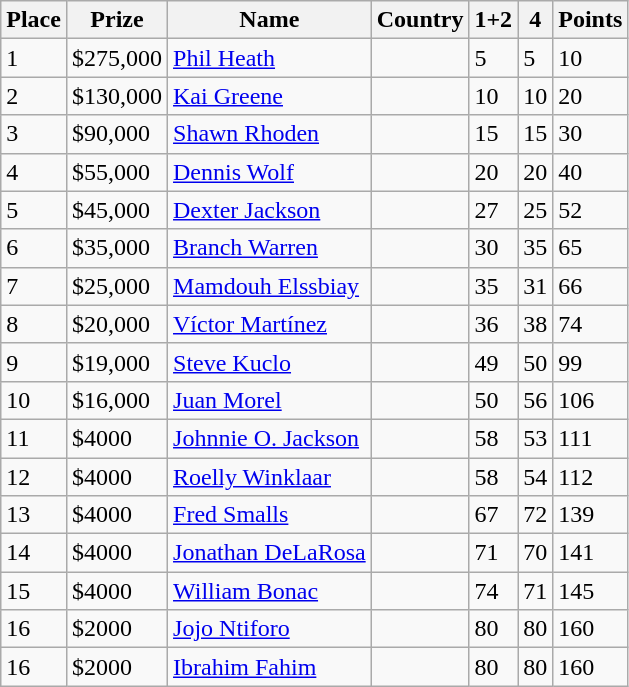<table class="wikitable">
<tr>
<th>Place</th>
<th>Prize</th>
<th>Name</th>
<th>Country</th>
<th>1+2</th>
<th>4</th>
<th>Points</th>
</tr>
<tr>
<td>1</td>
<td>$275,000</td>
<td><a href='#'>Phil Heath</a></td>
<td></td>
<td>5</td>
<td>5</td>
<td>10</td>
</tr>
<tr>
<td>2</td>
<td>$130,000</td>
<td><a href='#'>Kai Greene</a></td>
<td></td>
<td>10</td>
<td>10</td>
<td>20</td>
</tr>
<tr>
<td>3</td>
<td>$90,000</td>
<td><a href='#'>Shawn Rhoden</a></td>
<td></td>
<td>15</td>
<td>15</td>
<td>30</td>
</tr>
<tr>
<td>4</td>
<td>$55,000</td>
<td><a href='#'>Dennis Wolf</a></td>
<td></td>
<td>20</td>
<td>20</td>
<td>40</td>
</tr>
<tr>
<td>5</td>
<td>$45,000</td>
<td><a href='#'>Dexter Jackson</a></td>
<td></td>
<td>27</td>
<td>25</td>
<td>52</td>
</tr>
<tr>
<td>6</td>
<td>$35,000</td>
<td><a href='#'>Branch Warren</a></td>
<td></td>
<td>30</td>
<td>35</td>
<td>65</td>
</tr>
<tr>
<td>7</td>
<td>$25,000</td>
<td><a href='#'>Mamdouh Elssbiay</a></td>
<td></td>
<td>35</td>
<td>31</td>
<td>66</td>
</tr>
<tr>
<td>8</td>
<td>$20,000</td>
<td><a href='#'>Víctor Martínez</a></td>
<td></td>
<td>36</td>
<td>38</td>
<td>74</td>
</tr>
<tr>
<td>9</td>
<td>$19,000</td>
<td><a href='#'>Steve Kuclo</a></td>
<td></td>
<td>49</td>
<td>50</td>
<td>99</td>
</tr>
<tr>
<td>10</td>
<td>$16,000</td>
<td><a href='#'>Juan Morel</a></td>
<td></td>
<td>50</td>
<td>56</td>
<td>106</td>
</tr>
<tr>
<td>11</td>
<td>$4000</td>
<td><a href='#'>Johnnie O. Jackson</a></td>
<td></td>
<td>58</td>
<td>53</td>
<td>111</td>
</tr>
<tr>
<td>12</td>
<td>$4000</td>
<td><a href='#'>Roelly Winklaar</a></td>
<td></td>
<td>58</td>
<td>54</td>
<td>112</td>
</tr>
<tr>
<td>13</td>
<td>$4000</td>
<td><a href='#'>Fred Smalls</a></td>
<td></td>
<td>67</td>
<td>72</td>
<td>139</td>
</tr>
<tr>
<td>14</td>
<td>$4000</td>
<td><a href='#'>Jonathan DeLaRosa</a></td>
<td></td>
<td>71</td>
<td>70</td>
<td>141</td>
</tr>
<tr>
<td>15</td>
<td>$4000</td>
<td><a href='#'>William Bonac</a></td>
<td></td>
<td>74</td>
<td>71</td>
<td>145</td>
</tr>
<tr>
<td>16</td>
<td>$2000</td>
<td><a href='#'>Jojo Ntiforo</a></td>
<td></td>
<td>80</td>
<td>80</td>
<td>160</td>
</tr>
<tr>
<td>16</td>
<td>$2000</td>
<td><a href='#'>Ibrahim Fahim</a></td>
<td></td>
<td>80</td>
<td>80</td>
<td>160</td>
</tr>
</table>
